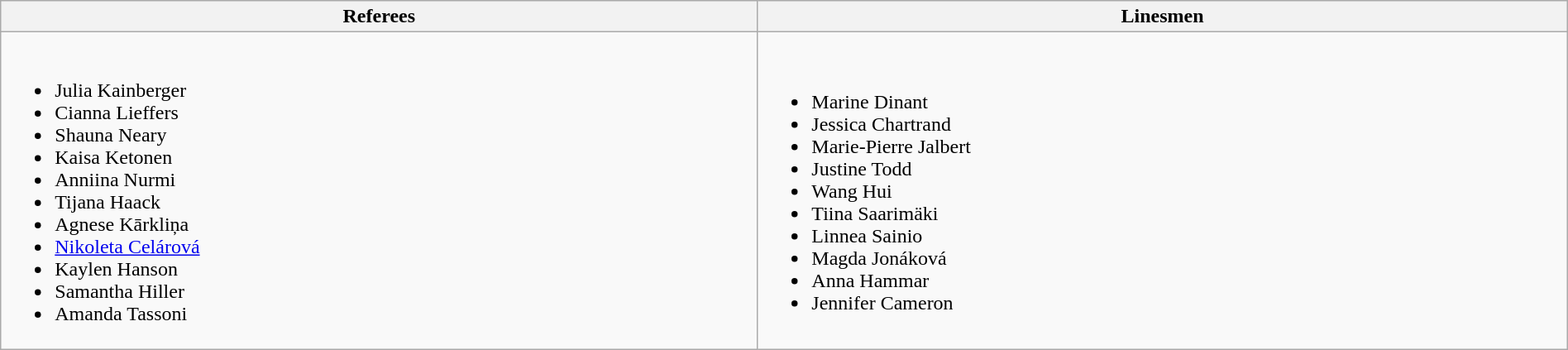<table class="wikitable" style="width:100%">
<tr>
<th>Referees</th>
<th>Linesmen</th>
</tr>
<tr>
<td><br><ul><li> Julia Kainberger</li><li> Cianna Lieffers</li><li> Shauna Neary</li><li> Kaisa Ketonen</li><li> Anniina Nurmi</li><li> Tijana Haack</li><li> Agnese Kārkliņa</li><li> <a href='#'>Nikoleta Celárová</a></li><li> Kaylen Hanson</li><li> Samantha Hiller</li><li> Amanda Tassoni</li></ul></td>
<td><br><ul><li> Marine Dinant</li><li> Jessica Chartrand</li><li> Marie-Pierre Jalbert</li><li> Justine Todd</li><li> Wang Hui</li><li> Tiina Saarimäki</li><li> Linnea Sainio</li><li> Magda Jonáková</li><li> Anna Hammar</li><li> Jennifer Cameron</li></ul></td>
</tr>
</table>
